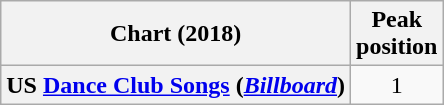<table class="wikitable plainrowheaders" style="text-align:center">
<tr>
<th scope="col">Chart (2018)</th>
<th scope="col">Peak<br>position</th>
</tr>
<tr>
<th scope="row">US <a href='#'>Dance Club Songs</a> (<em><a href='#'>Billboard</a></em>)</th>
<td>1</td>
</tr>
</table>
